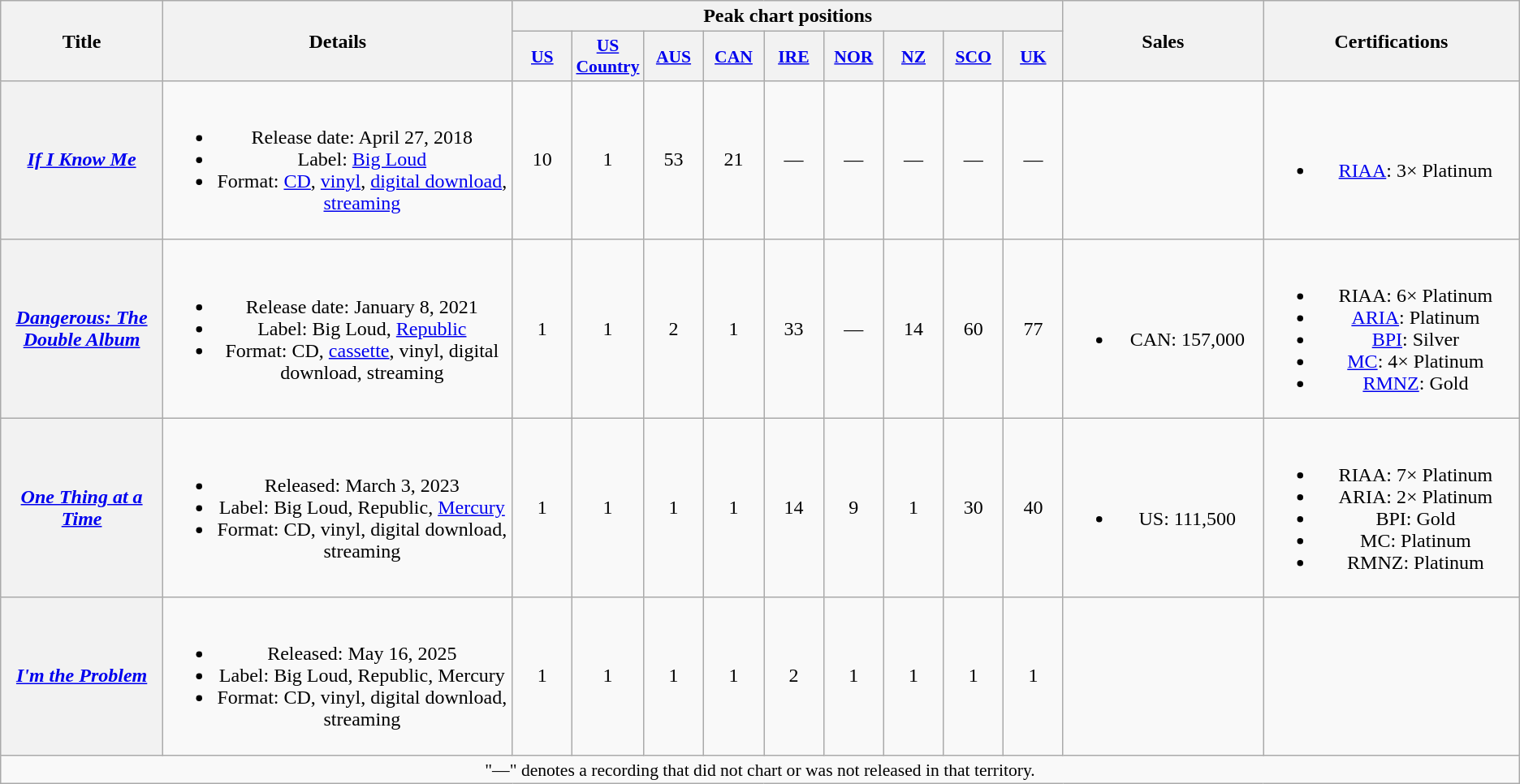<table class="wikitable plainrowheaders" style="text-align:center;">
<tr>
<th scope="col" rowspan="2" style="width:8em;">Title</th>
<th scope="col" rowspan="2" style="width:18em;">Details</th>
<th scope="col" colspan="9">Peak chart positions</th>
<th scope="col" rowspan="2" style="width:10em;">Sales</th>
<th scope="col" rowspan="2" style="width:13em;">Certifications</th>
</tr>
<tr>
<th scope="col" style="width:3em;font-size:90%;"><a href='#'>US</a><br></th>
<th scope="col" style="width:3em;font-size:90%;"><a href='#'>US Country</a><br></th>
<th scope="col" style="width:3em;font-size:90%;"><a href='#'>AUS</a><br></th>
<th scope="col" style="width:3em;font-size:90%;"><a href='#'>CAN</a><br></th>
<th scope="col" style="width:3em;font-size:90%;"><a href='#'>IRE</a><br></th>
<th scope="col" style="width:3em;font-size:90%;"><a href='#'>NOR</a><br></th>
<th scope="col" style="width:3em;font-size:90%;"><a href='#'>NZ</a><br></th>
<th scope="col" style="width:3em;font-size:90%;"><a href='#'>SCO</a><br></th>
<th scope="col" style="width:3em;font-size:90%;"><a href='#'>UK</a><br></th>
</tr>
<tr>
<th scope="row"><em><a href='#'>If I Know Me</a></em></th>
<td><br><ul><li>Release date: April 27, 2018</li><li>Label: <a href='#'>Big Loud</a></li><li>Format: <a href='#'>CD</a>, <a href='#'>vinyl</a>, <a href='#'>digital download</a>, <a href='#'>streaming</a></li></ul></td>
<td>10</td>
<td>1</td>
<td>53</td>
<td>21</td>
<td>—</td>
<td>—</td>
<td>—</td>
<td>—</td>
<td>—</td>
<td></td>
<td><br><ul><li><a href='#'>RIAA</a>: 3× Platinum</li></ul></td>
</tr>
<tr>
<th scope="row"><em><a href='#'>Dangerous: The Double Album</a></em></th>
<td><br><ul><li>Release date: January 8, 2021</li><li>Label: Big Loud, <a href='#'>Republic</a></li><li>Format: CD, <a href='#'>cassette</a>, vinyl, digital download, streaming</li></ul></td>
<td>1</td>
<td>1</td>
<td>2</td>
<td>1</td>
<td>33</td>
<td>—</td>
<td>14</td>
<td>60</td>
<td>77</td>
<td><br><ul><li>CAN: 157,000</li></ul></td>
<td><br><ul><li>RIAA: 6× Platinum</li><li><a href='#'>ARIA</a>: Platinum</li><li><a href='#'>BPI</a>: Silver</li><li><a href='#'>MC</a>: 4× Platinum</li><li><a href='#'>RMNZ</a>: Gold</li></ul></td>
</tr>
<tr>
<th scope="row"><em><a href='#'>One Thing at a Time</a></em></th>
<td><br><ul><li>Released: March 3, 2023</li><li>Label: Big Loud, Republic, <a href='#'>Mercury</a></li><li>Format: CD, vinyl, digital download, streaming</li></ul></td>
<td>1</td>
<td>1</td>
<td>1</td>
<td>1</td>
<td>14</td>
<td>9</td>
<td>1</td>
<td>30</td>
<td>40</td>
<td><br><ul><li>US: 111,500</li></ul></td>
<td><br><ul><li>RIAA: 7× Platinum</li><li>ARIA: 2× Platinum</li><li>BPI: Gold</li><li>MC: Platinum</li><li>RMNZ: Platinum</li></ul></td>
</tr>
<tr>
<th scope="row"><em><a href='#'>I'm the Problem</a></em></th>
<td><br><ul><li>Released: May 16, 2025</li><li>Label: Big Loud, Republic, Mercury</li><li>Format: CD, vinyl, digital download, streaming</li></ul></td>
<td>1</td>
<td>1</td>
<td>1<br></td>
<td>1</td>
<td>2<br></td>
<td>1<br></td>
<td>1<br></td>
<td>1</td>
<td>1</td>
<td></td>
<td></td>
</tr>
<tr>
<td colspan="13" style="font-size:90%">"—" denotes a recording that did not chart or was not released in that territory.</td>
</tr>
</table>
